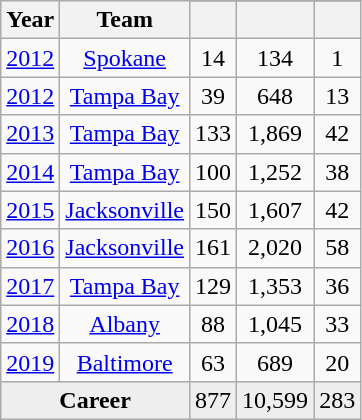<table class="wikitable sortable" style="text-align:center">
<tr>
<th rowspan=2>Year</th>
<th rowspan=2>Team</th>
</tr>
<tr>
<th></th>
<th></th>
<th></th>
</tr>
<tr>
<td><a href='#'>2012</a></td>
<td><a href='#'>Spokane</a></td>
<td>14</td>
<td>134</td>
<td>1</td>
</tr>
<tr>
<td><a href='#'>2012</a></td>
<td><a href='#'>Tampa Bay</a></td>
<td>39</td>
<td>648</td>
<td>13</td>
</tr>
<tr>
<td><a href='#'>2013</a></td>
<td><a href='#'>Tampa Bay</a></td>
<td>133</td>
<td>1,869</td>
<td>42</td>
</tr>
<tr>
<td><a href='#'>2014</a></td>
<td><a href='#'>Tampa Bay</a></td>
<td>100</td>
<td>1,252</td>
<td>38</td>
</tr>
<tr>
<td><a href='#'>2015</a></td>
<td><a href='#'>Jacksonville</a></td>
<td>150</td>
<td>1,607</td>
<td>42</td>
</tr>
<tr>
<td><a href='#'>2016</a></td>
<td><a href='#'>Jacksonville</a></td>
<td>161</td>
<td>2,020</td>
<td>58</td>
</tr>
<tr>
<td><a href='#'>2017</a></td>
<td><a href='#'>Tampa Bay</a></td>
<td>129</td>
<td>1,353</td>
<td>36</td>
</tr>
<tr>
<td><a href='#'>2018</a></td>
<td><a href='#'>Albany</a></td>
<td>88</td>
<td>1,045</td>
<td>33</td>
</tr>
<tr>
<td><a href='#'>2019</a></td>
<td><a href='#'>Baltimore</a></td>
<td>63</td>
<td>689</td>
<td>20</td>
</tr>
<tr class="sortbottom" style="background:#eee;">
<td colspan=2><strong>Career</strong></td>
<td>877</td>
<td>10,599</td>
<td>283</td>
</tr>
</table>
